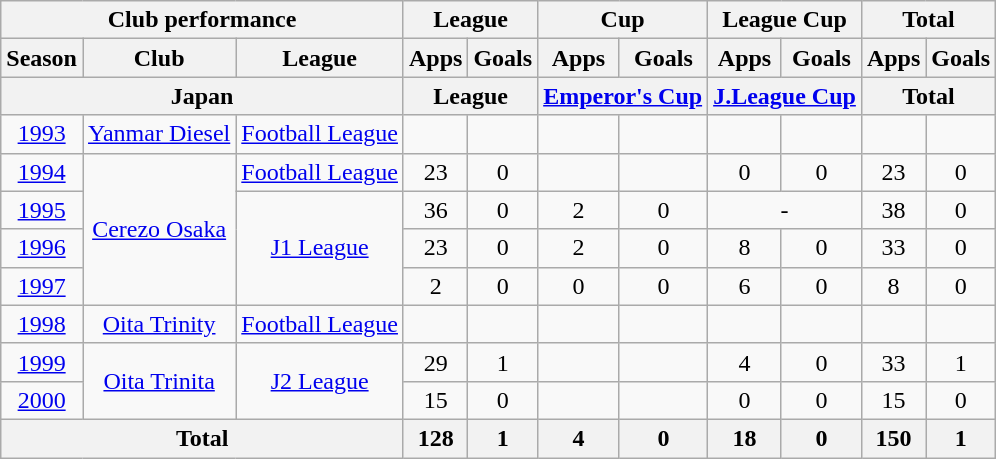<table class="wikitable" style="text-align:center;">
<tr>
<th colspan=3>Club performance</th>
<th colspan=2>League</th>
<th colspan=2>Cup</th>
<th colspan=2>League Cup</th>
<th colspan=2>Total</th>
</tr>
<tr>
<th>Season</th>
<th>Club</th>
<th>League</th>
<th>Apps</th>
<th>Goals</th>
<th>Apps</th>
<th>Goals</th>
<th>Apps</th>
<th>Goals</th>
<th>Apps</th>
<th>Goals</th>
</tr>
<tr>
<th colspan=3>Japan</th>
<th colspan=2>League</th>
<th colspan=2><a href='#'>Emperor's Cup</a></th>
<th colspan=2><a href='#'>J.League Cup</a></th>
<th colspan=2>Total</th>
</tr>
<tr>
<td><a href='#'>1993</a></td>
<td><a href='#'>Yanmar Diesel</a></td>
<td><a href='#'>Football League</a></td>
<td></td>
<td></td>
<td></td>
<td></td>
<td></td>
<td></td>
<td></td>
<td></td>
</tr>
<tr>
<td><a href='#'>1994</a></td>
<td rowspan=4><a href='#'>Cerezo Osaka</a></td>
<td><a href='#'>Football League</a></td>
<td>23</td>
<td>0</td>
<td></td>
<td></td>
<td>0</td>
<td>0</td>
<td>23</td>
<td>0</td>
</tr>
<tr>
<td><a href='#'>1995</a></td>
<td rowspan=3><a href='#'>J1 League</a></td>
<td>36</td>
<td>0</td>
<td>2</td>
<td>0</td>
<td colspan=2>-</td>
<td>38</td>
<td>0</td>
</tr>
<tr>
<td><a href='#'>1996</a></td>
<td>23</td>
<td>0</td>
<td>2</td>
<td>0</td>
<td>8</td>
<td>0</td>
<td>33</td>
<td>0</td>
</tr>
<tr>
<td><a href='#'>1997</a></td>
<td>2</td>
<td>0</td>
<td>0</td>
<td>0</td>
<td>6</td>
<td>0</td>
<td>8</td>
<td>0</td>
</tr>
<tr>
<td><a href='#'>1998</a></td>
<td><a href='#'>Oita Trinity</a></td>
<td><a href='#'>Football League</a></td>
<td></td>
<td></td>
<td></td>
<td></td>
<td></td>
<td></td>
<td></td>
<td></td>
</tr>
<tr>
<td><a href='#'>1999</a></td>
<td rowspan=2><a href='#'>Oita Trinita</a></td>
<td rowspan=2><a href='#'>J2 League</a></td>
<td>29</td>
<td>1</td>
<td></td>
<td></td>
<td>4</td>
<td>0</td>
<td>33</td>
<td>1</td>
</tr>
<tr>
<td><a href='#'>2000</a></td>
<td>15</td>
<td>0</td>
<td></td>
<td></td>
<td>0</td>
<td>0</td>
<td>15</td>
<td>0</td>
</tr>
<tr>
<th colspan=3>Total</th>
<th>128</th>
<th>1</th>
<th>4</th>
<th>0</th>
<th>18</th>
<th>0</th>
<th>150</th>
<th>1</th>
</tr>
</table>
